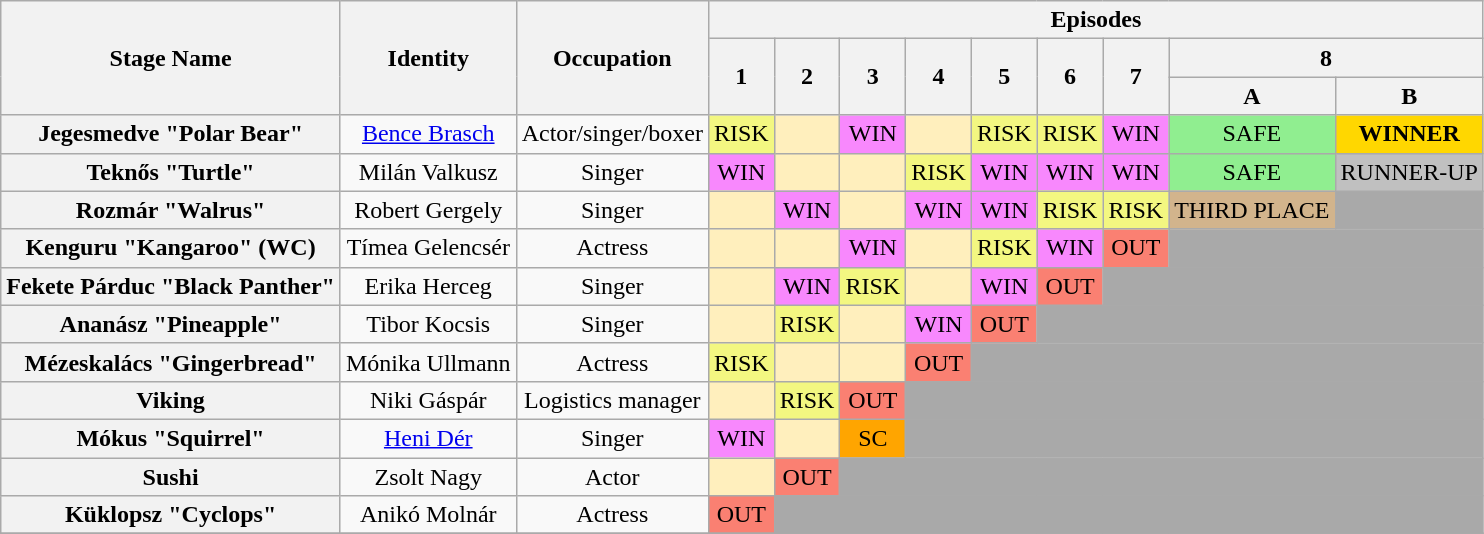<table class="wikitable" style="text-align:center">
<tr>
<th Rowspan=3>Stage Name</th>
<th Rowspan=3>Identity</th>
<th Rowspan=3>Occupation</th>
<th colspan="9">Episodes</th>
</tr>
<tr>
<th rowspan="2">1</th>
<th rowspan="2">2</th>
<th rowspan="2">3</th>
<th rowspan="2">4</th>
<th rowspan="2">5</th>
<th rowspan="2">6</th>
<th rowspan="2">7</th>
<th colspan="2">8</th>
</tr>
<tr>
<th>A</th>
<th>B</th>
</tr>
<tr>
<th>Jegesmedve "Polar Bear"</th>
<td><a href='#'>Bence Brasch</a></td>
<td>Actor/singer/boxer</td>
<td bgcolor="F3F781">RISK</td>
<td bgcolor="FFEFBD"></td>
<td bgcolor="F888FD">WIN</td>
<td bgcolor="FFEFBD"></td>
<td bgcolor="F3F781">RISK</td>
<td bgcolor="F3F781">RISK</td>
<td bgcolor="F888FD">WIN</td>
<td bgcolor="lightgreen">SAFE</td>
<td bgcolor="gold"><strong>WINNER</strong></td>
</tr>
<tr>
<th>Teknős "Turtle"</th>
<td>Milán Valkusz</td>
<td>Singer</td>
<td bgcolor="F888FD">WIN</td>
<td bgcolor="FFEFBD"></td>
<td bgcolor="FFEFBD"></td>
<td bgcolor="F3F781">RISK</td>
<td bgcolor="F888FD">WIN</td>
<td bgcolor="F888FD">WIN</td>
<td bgcolor="F888FD">WIN</td>
<td bgcolor="lightgreen">SAFE</td>
<td bgcolor="silver">RUNNER-UP</td>
</tr>
<tr>
<th>Rozmár "Walrus"</th>
<td>Robert Gergely</td>
<td>Singer</td>
<td bgcolor="FFEFBD"></td>
<td bgcolor="F888FD">WIN</td>
<td bgcolor="FFEFBD"></td>
<td bgcolor="F888FD">WIN</td>
<td bgcolor="F888FD">WIN</td>
<td bgcolor="F3F781">RISK</td>
<td bgcolor="F3F781">RISK</td>
<td bgcolor="tan">THIRD PLACE</td>
<td colspan="2" style="background:darkgrey"></td>
</tr>
<tr>
<th>Kenguru "Kangaroo" (WC)</th>
<td>Tímea Gelencsér</td>
<td>Actress</td>
<td bgcolor="FFEFBD"></td>
<td bgcolor="FFEFBD"></td>
<td bgcolor="F888FD">WIN</td>
<td bgcolor="FFEFBD"></td>
<td bgcolor="F3F781">RISK</td>
<td bgcolor="F888FD">WIN</td>
<td bgcolor=salmon>OUT</td>
<td colspan="2" style="background:darkgrey"></td>
</tr>
<tr>
<th>Fekete Párduc "Black Panther"</th>
<td>Erika Herceg</td>
<td>Singer</td>
<td bgcolor="FFEFBD"></td>
<td bgcolor="F888FD">WIN</td>
<td bgcolor="F3F781">RISK</td>
<td bgcolor="FFEFBD"></td>
<td bgcolor="F888FD">WIN</td>
<td bgcolor=salmon>OUT</td>
<td colspan="3" style="background:darkgrey"></td>
</tr>
<tr>
<th>Ananász "Pineapple"</th>
<td>Tibor Kocsis</td>
<td>Singer</td>
<td bgcolor="FFEFBD"></td>
<td bgcolor="F3F781">RISK</td>
<td bgcolor="FFEFBD"></td>
<td bgcolor="F888FD">WIN</td>
<td bgcolor=salmon>OUT</td>
<td colspan="4" style="background:darkgrey"></td>
</tr>
<tr>
<th>Mézeskalács "Gingerbread"</th>
<td>Mónika Ullmann</td>
<td>Actress</td>
<td bgcolor="F3F781">RISK</td>
<td bgcolor="FFEFBD"></td>
<td bgcolor="FFEFBD"></td>
<td bgcolor=salmon>OUT</td>
<td colspan="5" style="background:darkgrey"></td>
</tr>
<tr>
<th>Viking</th>
<td>Niki Gáspár</td>
<td>Logistics manager</td>
<td bgcolor="FFEFBD"></td>
<td bgcolor="F3F781">RISK</td>
<td bgcolor=salmon>OUT</td>
<td colspan="6" style="background:darkgrey"></td>
</tr>
<tr>
<th>Mókus "Squirrel"</th>
<td><a href='#'>Heni Dér</a></td>
<td>Singer</td>
<td bgcolor="F888FD">WIN</td>
<td bgcolor="FFEFBD"></td>
<td bgcolor="orange">SC</td>
<td colspan="6" style="background:darkgrey"></td>
</tr>
<tr>
<th>Sushi</th>
<td>Zsolt Nagy</td>
<td>Actor</td>
<td bgcolor="FFEFBD"></td>
<td bgcolor=salmon>OUT</td>
<td colspan="7" style="background:darkgrey"></td>
</tr>
<tr>
<th>Küklopsz "Cyclops"</th>
<td>Anikó Molnár</td>
<td>Actress</td>
<td bgcolor=salmon>OUT</td>
<td colspan="8" style="background:darkgrey"></td>
</tr>
<tr>
</tr>
</table>
